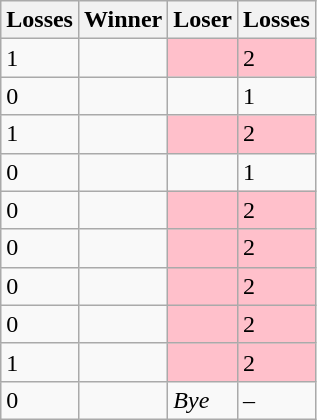<table class=wikitable>
<tr>
<th>Losses</th>
<th>Winner</th>
<th>Loser</th>
<th>Losses</th>
</tr>
<tr>
<td>1</td>
<td></td>
<td bgcolor=pink></td>
<td bgcolor=pink>2</td>
</tr>
<tr>
<td>0</td>
<td></td>
<td></td>
<td>1</td>
</tr>
<tr>
<td>1</td>
<td></td>
<td bgcolor=pink></td>
<td bgcolor=pink>2</td>
</tr>
<tr>
<td>0</td>
<td></td>
<td></td>
<td>1</td>
</tr>
<tr>
<td>0</td>
<td></td>
<td bgcolor=pink></td>
<td bgcolor=pink>2</td>
</tr>
<tr>
<td>0</td>
<td></td>
<td bgcolor=pink></td>
<td bgcolor=pink>2</td>
</tr>
<tr>
<td>0</td>
<td></td>
<td bgcolor=pink></td>
<td bgcolor=pink>2</td>
</tr>
<tr>
<td>0</td>
<td></td>
<td bgcolor=pink></td>
<td bgcolor=pink>2</td>
</tr>
<tr>
<td>1</td>
<td></td>
<td bgcolor=pink></td>
<td bgcolor=pink>2</td>
</tr>
<tr>
<td>0</td>
<td></td>
<td><em>Bye</em></td>
<td>–</td>
</tr>
</table>
